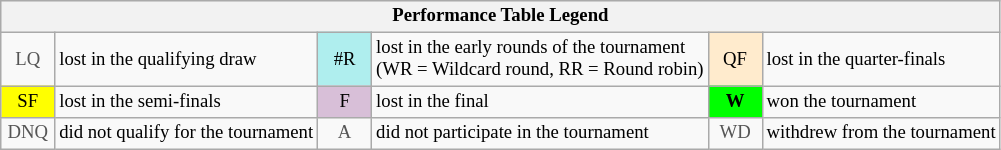<table class="wikitable" style="font-size:78%;">
<tr bgcolor="#efefef">
<th colspan="6">Performance Table Legend</th>
</tr>
<tr>
<td align="center" style="color:#555555;" width="30">LQ</td>
<td>lost in the qualifying draw</td>
<td align="center" style="background:#afeeee;">#R</td>
<td>lost in the early rounds of the tournament<br>(WR = Wildcard round, RR = Round robin)</td>
<td align="center" style="background:#ffebcd;">QF</td>
<td>lost in the quarter-finals</td>
</tr>
<tr>
<td align="center" style="background:yellow;">SF</td>
<td>lost in the semi-finals</td>
<td align="center" style="background:#D8BFD8;">F</td>
<td>lost in the final</td>
<td align="center" style="background:#00ff00;"><strong>W</strong></td>
<td>won the tournament</td>
</tr>
<tr>
<td align="center" style="color:#555555;" width="30">DNQ</td>
<td>did not qualify for the tournament</td>
<td align="center" style="color:#555555;" width="30">A</td>
<td>did not participate in the tournament</td>
<td align="center" style="color:#555555;" width="30">WD</td>
<td>withdrew from the tournament</td>
</tr>
</table>
